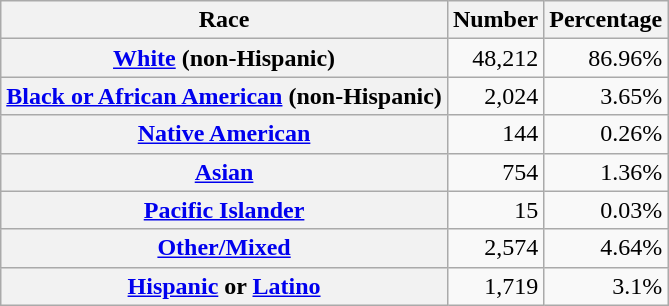<table class="wikitable" style="text-align:right">
<tr>
<th scope="col">Race</th>
<th scope="col">Number</th>
<th scope="col">Percentage</th>
</tr>
<tr>
<th scope="row"><a href='#'>White</a> (non-Hispanic)</th>
<td>48,212</td>
<td>86.96%</td>
</tr>
<tr>
<th scope="row"><a href='#'>Black or African American</a> (non-Hispanic)</th>
<td>2,024</td>
<td>3.65%</td>
</tr>
<tr>
<th scope="row"><a href='#'>Native American</a></th>
<td>144</td>
<td>0.26%</td>
</tr>
<tr>
<th scope="row"><a href='#'>Asian</a></th>
<td>754</td>
<td>1.36%</td>
</tr>
<tr>
<th scope="row"><a href='#'>Pacific Islander</a></th>
<td>15</td>
<td>0.03%</td>
</tr>
<tr>
<th scope="row"><a href='#'>Other/Mixed</a></th>
<td>2,574</td>
<td>4.64%</td>
</tr>
<tr>
<th scope="row"><a href='#'>Hispanic</a> or <a href='#'>Latino</a></th>
<td>1,719</td>
<td>3.1%</td>
</tr>
</table>
